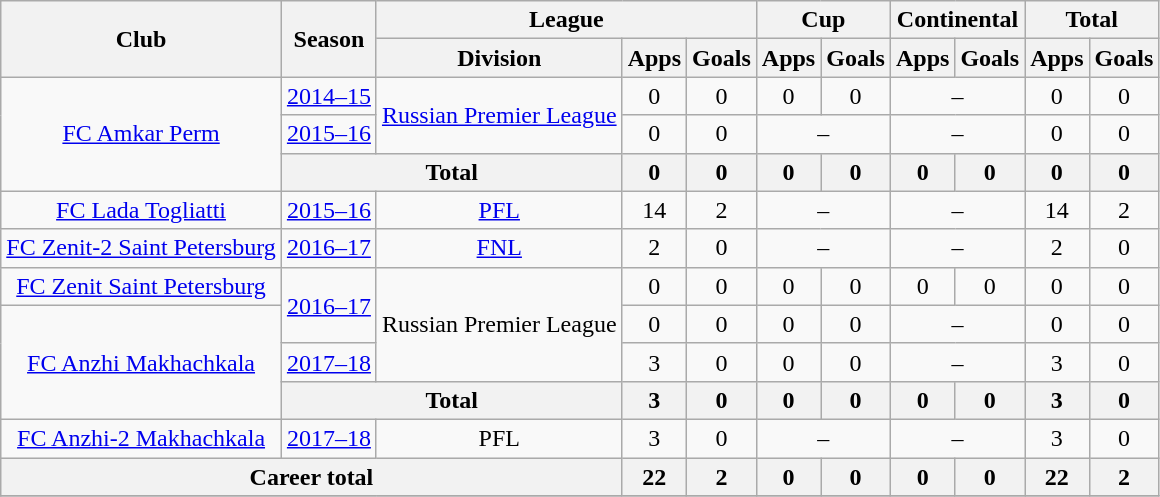<table class="wikitable" style="text-align: center;">
<tr>
<th rowspan=2>Club</th>
<th rowspan=2>Season</th>
<th colspan=3>League</th>
<th colspan=2>Cup</th>
<th colspan=2>Continental</th>
<th colspan=2>Total</th>
</tr>
<tr>
<th>Division</th>
<th>Apps</th>
<th>Goals</th>
<th>Apps</th>
<th>Goals</th>
<th>Apps</th>
<th>Goals</th>
<th>Apps</th>
<th>Goals</th>
</tr>
<tr>
<td rowspan=3><a href='#'>FC Amkar Perm</a></td>
<td><a href='#'>2014–15</a></td>
<td rowspan=2><a href='#'>Russian Premier League</a></td>
<td>0</td>
<td>0</td>
<td>0</td>
<td>0</td>
<td colspan=2>–</td>
<td>0</td>
<td>0</td>
</tr>
<tr>
<td><a href='#'>2015–16</a></td>
<td>0</td>
<td>0</td>
<td colspan=2>–</td>
<td colspan=2>–</td>
<td>0</td>
<td>0</td>
</tr>
<tr>
<th colspan=2>Total</th>
<th>0</th>
<th>0</th>
<th>0</th>
<th>0</th>
<th>0</th>
<th>0</th>
<th>0</th>
<th>0</th>
</tr>
<tr>
<td><a href='#'>FC Lada Togliatti</a></td>
<td><a href='#'>2015–16</a></td>
<td><a href='#'>PFL</a></td>
<td>14</td>
<td>2</td>
<td colspan=2>–</td>
<td colspan=2>–</td>
<td>14</td>
<td>2</td>
</tr>
<tr>
<td><a href='#'>FC Zenit-2 Saint Petersburg</a></td>
<td><a href='#'>2016–17</a></td>
<td><a href='#'>FNL</a></td>
<td>2</td>
<td>0</td>
<td colspan=2>–</td>
<td colspan=2>–</td>
<td>2</td>
<td>0</td>
</tr>
<tr>
<td><a href='#'>FC Zenit Saint Petersburg</a></td>
<td rowspan=2><a href='#'>2016–17</a></td>
<td rowspan=3>Russian Premier League</td>
<td>0</td>
<td>0</td>
<td>0</td>
<td>0</td>
<td>0</td>
<td>0</td>
<td>0</td>
<td>0</td>
</tr>
<tr>
<td rowspan=3><a href='#'>FC Anzhi Makhachkala</a></td>
<td>0</td>
<td>0</td>
<td>0</td>
<td>0</td>
<td colspan=2>–</td>
<td>0</td>
<td>0</td>
</tr>
<tr>
<td><a href='#'>2017–18</a></td>
<td>3</td>
<td>0</td>
<td>0</td>
<td>0</td>
<td colspan=2>–</td>
<td>3</td>
<td>0</td>
</tr>
<tr>
<th colspan=2>Total</th>
<th>3</th>
<th>0</th>
<th>0</th>
<th>0</th>
<th>0</th>
<th>0</th>
<th>3</th>
<th>0</th>
</tr>
<tr>
<td><a href='#'>FC Anzhi-2 Makhachkala</a></td>
<td><a href='#'>2017–18</a></td>
<td>PFL</td>
<td>3</td>
<td>0</td>
<td colspan=2>–</td>
<td colspan=2>–</td>
<td>3</td>
<td>0</td>
</tr>
<tr>
<th colspan=3>Career total</th>
<th>22</th>
<th>2</th>
<th>0</th>
<th>0</th>
<th>0</th>
<th>0</th>
<th>22</th>
<th>2</th>
</tr>
<tr>
</tr>
</table>
